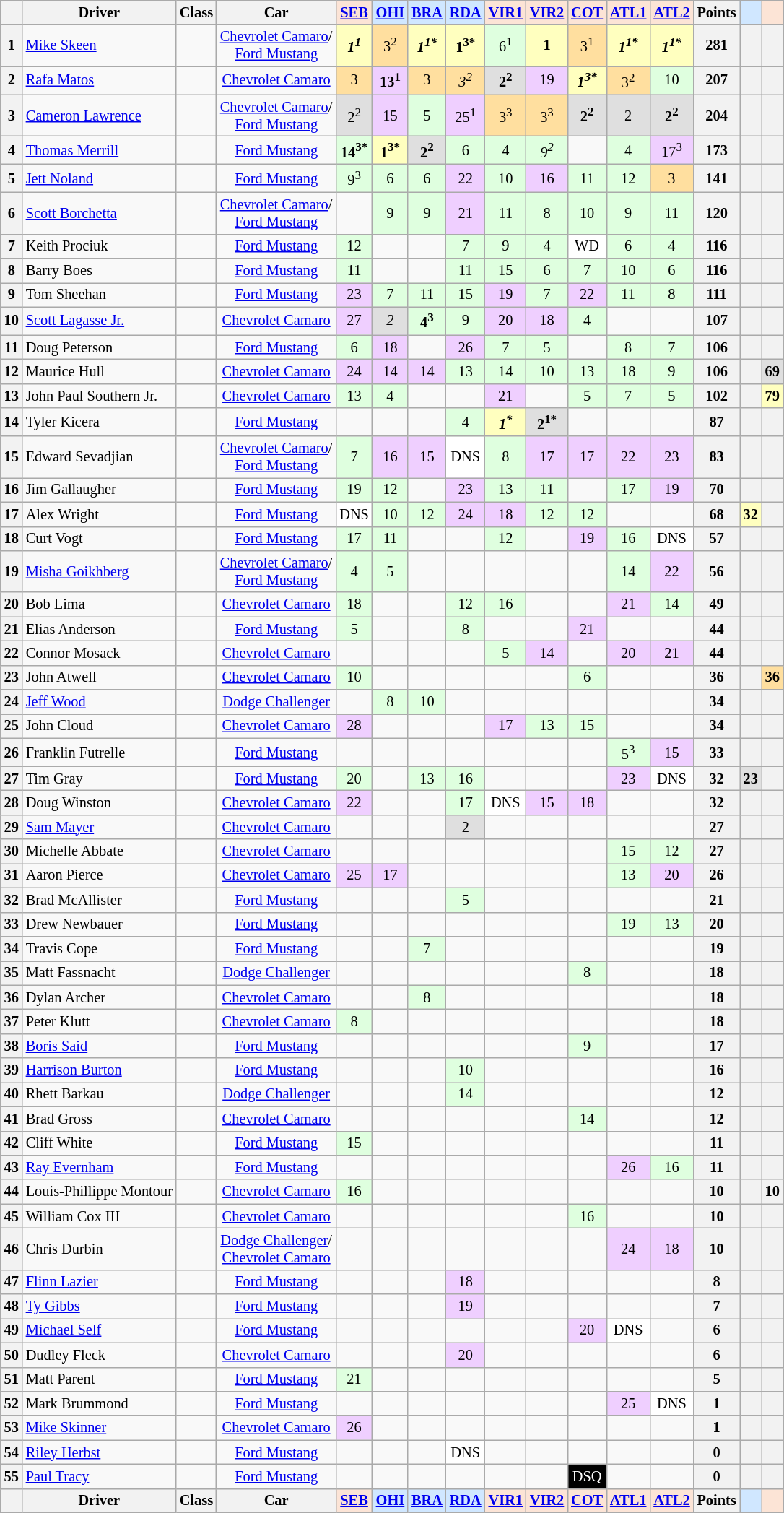<table class="wikitable" style="font-size:85%; text-align:center">
<tr>
<th valign="middle"></th>
<th valign="middle">Driver</th>
<th>Class</th>
<th>Car</th>
<td style="background:#fce4d6;"><a href='#'><strong>SEB</strong></a></td>
<td style="background:#D0E7FF;"><a href='#'><strong>OHI</strong></a></td>
<td style="background:#D0E7FF;"><a href='#'><strong>BRA</strong></a></td>
<td style="background:#D0E7FF;"><a href='#'><strong>RDA</strong></a></td>
<td style="background:#fce4d6;"><a href='#'><strong>VIR1</strong></a></td>
<td style="background:#fce4d6;"><a href='#'><strong>VIR2</strong></a></td>
<td style="background:#fce4d6;"><a href='#'><strong>COT</strong></a></td>
<td style="background:#fce4d6;"><a href='#'><strong>ATL1</strong></a></td>
<td style="background:#fce4d6;"><a href='#'><strong>ATL2</strong></a></td>
<th valign="middle">Points</th>
<td style="background:#D0E7FF;"></td>
<td style="background:#fce4d6;"></td>
</tr>
<tr>
<th>1</th>
<td align="left"> <a href='#'>Mike Skeen</a></td>
<td></td>
<td><a href='#'>Chevrolet Camaro</a>/<br><a href='#'>Ford Mustang</a></td>
<td style="background:#ffffbf;"><strong><em>1<sup>1</sup></em></strong></td>
<td style="background:#ffdf9f;">3<sup>2</sup></td>
<td style="background:#ffffbf;"><strong><em>1<sup>1*</sup></em></strong></td>
<td style="background:#ffffbf;"><strong>1<sup>3*</sup></strong></td>
<td style="background:#dfffdf;">6<sup>1</sup></td>
<td style="background:#ffffbf;"><strong>1</strong></td>
<td style="background:#ffdf9f;">3<sup>1</sup></td>
<td style="background:#ffffbf;"><strong><em>1<sup>1*</sup></em></strong></td>
<td style="background:#ffffbf;"><strong><em>1<sup>1*</sup></em></strong></td>
<th>281</th>
<th></th>
<th></th>
</tr>
<tr>
<th>2</th>
<td align="left"> <a href='#'>Rafa Matos</a></td>
<td></td>
<td><a href='#'>Chevrolet Camaro</a></td>
<td style="background:#ffdf9f;">3</td>
<td style="background:#efcfff;"><strong>13<sup>1</sup></strong></td>
<td style="background:#ffdf9f;">3</td>
<td style="background:#ffdf9f;"><em>3<sup>2</sup></em></td>
<td style="background:#dfdfdf;"><strong>2<sup>2</sup></strong></td>
<td style="background:#efcfff;">19</td>
<td style="background:#ffffbf;"><strong><em>1<sup>3*</sup></em></strong></td>
<td style="background:#ffdf9f;">3<sup>2</sup></td>
<td style="background:#dfffdf;">10</td>
<th>207</th>
<th></th>
<th></th>
</tr>
<tr>
<th>3</th>
<td align="left"> <a href='#'>Cameron Lawrence</a></td>
<td></td>
<td><a href='#'>Chevrolet Camaro</a>/<br><a href='#'>Ford Mustang</a></td>
<td style="background:#dfdfdf;">2<sup>2</sup></td>
<td style="background:#efcfff;">15</td>
<td style="background:#dfffdf;">5</td>
<td style="background:#efcfff;">25<sup>1</sup></td>
<td style="background:#ffdf9f;">3<sup>3</sup></td>
<td style="background:#ffdf9f;">3<sup>3</sup></td>
<td style="background:#dfdfdf;"><strong>2<sup>2</sup></strong></td>
<td style="background:#dfdfdf;">2</td>
<td style="background:#dfdfdf;"><strong>2<sup>2</sup></strong></td>
<th>204</th>
<th></th>
<th></th>
</tr>
<tr>
<th>4</th>
<td align="left"> <a href='#'>Thomas Merrill</a></td>
<td></td>
<td><a href='#'>Ford Mustang</a></td>
<td style="background:#dfffdf;"><strong>14<sup>3*</sup></strong></td>
<td style="background:#ffffbf;"><strong>1<sup>3*</sup></strong></td>
<td style="background:#dfdfdf;"><strong>2<sup>2</sup></strong></td>
<td style="background:#dfffdf;">6</td>
<td style="background:#dfffdf;">4</td>
<td style="background:#dfffdf;"><em>9<sup>2</sup></em></td>
<td></td>
<td style="background:#dfffdf;">4</td>
<td style="background:#efcfff;">17<sup>3</sup></td>
<th>173</th>
<th></th>
<th></th>
</tr>
<tr>
<th>5</th>
<td align="left"> <a href='#'>Jett Noland</a></td>
<td></td>
<td><a href='#'>Ford Mustang</a></td>
<td style="background:#dfffdf;">9<sup>3</sup></td>
<td style="background:#dfffdf;">6</td>
<td style="background:#dfffdf;">6</td>
<td style="background:#efcfff;">22</td>
<td style="background:#dfffdf;">10</td>
<td style="background:#efcfff;">16</td>
<td style="background:#dfffdf;">11</td>
<td style="background:#dfffdf;">12</td>
<td style="background:#ffdf9f;">3</td>
<th>141</th>
<th></th>
<th></th>
</tr>
<tr>
<th>6</th>
<td align="left"> <a href='#'>Scott Borchetta</a></td>
<td></td>
<td><a href='#'>Chevrolet Camaro</a>/<br><a href='#'>Ford Mustang</a></td>
<td></td>
<td style="background:#dfffdf;">9</td>
<td style="background:#dfffdf;">9</td>
<td style="background:#efcfff;">21</td>
<td style="background:#dfffdf;">11</td>
<td style="background:#dfffdf;">8</td>
<td style="background:#dfffdf;">10</td>
<td style="background:#dfffdf;">9</td>
<td style="background:#dfffdf;">11</td>
<th>120</th>
<th></th>
<th></th>
</tr>
<tr>
<th>7</th>
<td align="left"> Keith Prociuk</td>
<td></td>
<td><a href='#'>Ford Mustang</a></td>
<td style="background:#dfffdf;">12</td>
<td></td>
<td></td>
<td style="background:#dfffdf;">7</td>
<td style="background:#dfffdf;">9</td>
<td style="background:#dfffdf;">4</td>
<td style="background:#ffffff;">WD</td>
<td style="background:#dfffdf;">6</td>
<td style="background:#dfffdf;">4</td>
<th>116</th>
<th></th>
<th></th>
</tr>
<tr>
<th>8</th>
<td align="left"> Barry Boes</td>
<td></td>
<td><a href='#'>Ford Mustang</a></td>
<td style="background:#dfffdf;">11</td>
<td></td>
<td></td>
<td style="background:#dfffdf;">11</td>
<td style="background:#dfffdf;">15</td>
<td style="background:#dfffdf;">6</td>
<td style="background:#dfffdf;">7</td>
<td style="background:#dfffdf;">10</td>
<td style="background:#dfffdf;">6</td>
<th>116</th>
<th></th>
<th></th>
</tr>
<tr>
<th>9</th>
<td align="left"> Tom Sheehan</td>
<td></td>
<td><a href='#'>Ford Mustang</a></td>
<td style="background:#efcfff;">23</td>
<td style="background:#dfffdf;">7</td>
<td style="background:#dfffdf;">11</td>
<td style="background:#dfffdf;">15</td>
<td style="background:#efcfff;">19</td>
<td style="background:#dfffdf;">7</td>
<td style="background:#efcfff;">22</td>
<td style="background:#dfffdf;">11</td>
<td style="background:#dfffdf;">8</td>
<th>111</th>
<th></th>
<th></th>
</tr>
<tr>
<th>10</th>
<td align="left"> <a href='#'>Scott Lagasse Jr.</a></td>
<td></td>
<td><a href='#'>Chevrolet Camaro</a></td>
<td style="background:#efcfff;">27</td>
<td style="background:#dfdfdf;"><em>2</em></td>
<td style="background:#dfffdf;"><strong>4<sup>3</sup></strong></td>
<td style="background:#dfffdf;">9</td>
<td style="background:#efcfff;">20</td>
<td style="background:#efcfff;">18</td>
<td style="background:#dfffdf;">4</td>
<td></td>
<td></td>
<th>107</th>
<th></th>
<th></th>
</tr>
<tr>
<th>11</th>
<td align="left"> Doug Peterson</td>
<td></td>
<td><a href='#'>Ford Mustang</a></td>
<td style="background:#dfffdf;">6</td>
<td style="background:#efcfff;">18</td>
<td></td>
<td style="background:#efcfff;">26</td>
<td style="background:#dfffdf;">7</td>
<td style="background:#dfffdf;">5</td>
<td></td>
<td style="background:#dfffdf;">8</td>
<td style="background:#dfffdf;">7</td>
<th>106</th>
<th></th>
<th></th>
</tr>
<tr>
<th>12</th>
<td align="left"> Maurice Hull</td>
<td></td>
<td><a href='#'>Chevrolet Camaro</a></td>
<td style="background:#efcfff;">24</td>
<td style="background:#efcfff;">14</td>
<td style="background:#efcfff;">14</td>
<td style="background:#dfffdf;">13</td>
<td style="background:#dfffdf;">14</td>
<td style="background:#dfffdf;">10</td>
<td style="background:#dfffdf;">13</td>
<td style="background:#dfffdf;">18</td>
<td style="background:#dfffdf;">9</td>
<th>106</th>
<th></th>
<td style="background:#dfdfdf;"><strong>69</strong></td>
</tr>
<tr>
<th>13</th>
<td align="left"> John Paul Southern Jr.</td>
<td></td>
<td><a href='#'>Chevrolet Camaro</a></td>
<td style="background:#dfffdf;">13</td>
<td style="background:#dfffdf;">4</td>
<td></td>
<td></td>
<td style="background:#efcfff;">21</td>
<td></td>
<td style="background:#dfffdf;">5</td>
<td style="background:#dfffdf;">7</td>
<td style="background:#dfffdf;">5</td>
<th>102</th>
<th></th>
<td style="background:#ffffbf;"><strong>79</strong></td>
</tr>
<tr>
<th>14</th>
<td align="left"> Tyler Kicera</td>
<td></td>
<td><a href='#'>Ford Mustang</a></td>
<td></td>
<td></td>
<td></td>
<td style="background:#dfffdf;">4</td>
<td style="background:#ffffbf;"><strong><em>1<sup>*</sup></em></strong></td>
<td style="background:#dfdfdf;"><strong>2<sup>1*</sup></strong></td>
<td></td>
<td></td>
<td></td>
<th>87</th>
<th></th>
<th></th>
</tr>
<tr>
<th>15</th>
<td align="left"> Edward Sevadjian</td>
<td></td>
<td><a href='#'>Chevrolet Camaro</a>/<br><a href='#'>Ford Mustang</a></td>
<td style="background:#dfffdf;">7</td>
<td style="background:#efcfff;">16</td>
<td style="background:#efcfff;">15</td>
<td style="background:#ffffff;">DNS</td>
<td style="background:#dfffdf;">8</td>
<td style="background:#efcfff;">17</td>
<td style="background:#efcfff;">17</td>
<td style="background:#efcfff;">22</td>
<td style="background:#efcfff;">23</td>
<th>83</th>
<th></th>
<th></th>
</tr>
<tr>
<th>16</th>
<td align="left"> Jim Gallaugher</td>
<td></td>
<td><a href='#'>Ford Mustang</a></td>
<td style="background:#dfffdf;">19</td>
<td style="background:#dfffdf;">12</td>
<td></td>
<td style="background:#efcfff;">23</td>
<td style="background:#dfffdf;">13</td>
<td style="background:#dfffdf;">11</td>
<td></td>
<td style="background:#dfffdf;">17</td>
<td style="background:#efcfff;">19</td>
<th>70</th>
<th></th>
<th></th>
</tr>
<tr>
<th>17</th>
<td align="left"> Alex Wright</td>
<td></td>
<td><a href='#'>Ford Mustang</a></td>
<td style="background:#FFFFFF;">DNS</td>
<td style="background:#dfffdf;">10</td>
<td style="background:#dfffdf;">12</td>
<td style="background:#efcfff;">24</td>
<td style="background:#efcfff;">18</td>
<td style="background:#dfffdf;">12</td>
<td style="background:#dfffdf;">12</td>
<td></td>
<td></td>
<th>68</th>
<td style="background:#ffffbf;"><strong>32</strong></td>
<th></th>
</tr>
<tr>
<th>18</th>
<td align="left"> Curt Vogt</td>
<td></td>
<td><a href='#'>Ford Mustang</a></td>
<td style="background:#dfffdf;">17</td>
<td style="background:#dfffdf;">11</td>
<td></td>
<td></td>
<td style="background:#dfffdf;">12</td>
<td></td>
<td style="background:#efcfff;">19</td>
<td style="background:#dfffdf;">16</td>
<td style="background:#ffffff;">DNS</td>
<th>57</th>
<th></th>
<th></th>
</tr>
<tr>
<th>19</th>
<td align="left"> <a href='#'>Misha Goikhberg</a></td>
<td></td>
<td><a href='#'>Chevrolet Camaro</a>/<br><a href='#'>Ford Mustang</a></td>
<td style="background:#dfffdf;">4</td>
<td style="background:#dfffdf;">5</td>
<td></td>
<td></td>
<td></td>
<td></td>
<td></td>
<td style="background:#dfffdf;">14</td>
<td style="background:#efcfff;">22</td>
<th>56</th>
<th></th>
<th></th>
</tr>
<tr>
<th>20</th>
<td align="left"> Bob Lima</td>
<td></td>
<td><a href='#'>Chevrolet Camaro</a></td>
<td style="background:#dfffdf;">18</td>
<td></td>
<td></td>
<td style="background:#dfffdf;">12</td>
<td style="background:#dfffdf;">16</td>
<td></td>
<td></td>
<td style="background:#efcfff;">21</td>
<td style="background:#dfffdf;">14</td>
<th>49</th>
<th></th>
<th></th>
</tr>
<tr>
<th>21</th>
<td align="left"> Elias Anderson</td>
<td></td>
<td><a href='#'>Ford Mustang</a></td>
<td style="background:#dfffdf;">5</td>
<td></td>
<td></td>
<td style="background:#dfffdf;">8</td>
<td></td>
<td></td>
<td style="background:#efcfff;">21</td>
<td></td>
<td></td>
<th>44</th>
<th></th>
<th></th>
</tr>
<tr>
<th>22</th>
<td align="left"> Connor Mosack</td>
<td></td>
<td><a href='#'>Chevrolet Camaro</a></td>
<td></td>
<td></td>
<td></td>
<td></td>
<td style="background:#dfffdf;">5</td>
<td style="background:#efcfff;">14</td>
<td></td>
<td style="background:#efcfff;">20</td>
<td style="background:#efcfff;">21</td>
<th>44</th>
<th></th>
<th></th>
</tr>
<tr>
<th>23</th>
<td align="left"> John Atwell</td>
<td></td>
<td><a href='#'>Chevrolet Camaro</a></td>
<td style="background:#dfffdf;">10</td>
<td></td>
<td></td>
<td></td>
<td></td>
<td></td>
<td style="background:#dfffdf;">6</td>
<td></td>
<td></td>
<th>36</th>
<th></th>
<td style="background:#ffdf9f;"><strong>36</strong></td>
</tr>
<tr>
<th>24</th>
<td align="left"> <a href='#'>Jeff Wood</a></td>
<td></td>
<td><a href='#'>Dodge Challenger</a></td>
<td></td>
<td style="background:#dfffdf;">8</td>
<td style="background:#dfffdf;">10</td>
<td></td>
<td></td>
<td></td>
<td></td>
<td></td>
<td></td>
<th>34</th>
<th></th>
<th></th>
</tr>
<tr>
<th>25</th>
<td align="left"> John Cloud</td>
<td></td>
<td><a href='#'>Chevrolet Camaro</a></td>
<td style="background:#efcfff;">28</td>
<td></td>
<td></td>
<td></td>
<td style="background:#efcfff;">17</td>
<td style="background:#dfffdf;">13</td>
<td style="background:#dfffdf;">15</td>
<td></td>
<td></td>
<th>34</th>
<th></th>
<th></th>
</tr>
<tr>
<th>26</th>
<td align="left"> Franklin Futrelle</td>
<td></td>
<td><a href='#'>Ford Mustang</a></td>
<td></td>
<td></td>
<td></td>
<td></td>
<td></td>
<td></td>
<td></td>
<td style="background:#dfffdf;">5<sup>3</sup></td>
<td style="background:#efcfff;">15</td>
<th>33</th>
<th></th>
<th></th>
</tr>
<tr>
<th>27</th>
<td align="left"> Tim Gray</td>
<td></td>
<td><a href='#'>Ford Mustang</a></td>
<td style="background:#dfffdf;">20</td>
<td></td>
<td style="background:#dfffdf;">13</td>
<td style="background:#dfffdf;">16</td>
<td></td>
<td></td>
<td></td>
<td style="background:#efcfff;">23</td>
<td style="background:#ffffff;">DNS</td>
<th>32</th>
<td style="background:#dfdfdf;"><strong>23</strong></td>
<th></th>
</tr>
<tr>
<th>28</th>
<td align="left"> Doug Winston</td>
<td></td>
<td><a href='#'>Chevrolet Camaro</a></td>
<td style="background:#efcfff;">22</td>
<td></td>
<td></td>
<td style="background:#dfffdf;">17</td>
<td style="background:#ffffff;">DNS</td>
<td style="background:#efcfff;">15</td>
<td style="background:#efcfff;">18</td>
<td></td>
<td></td>
<th>32</th>
<th></th>
<th></th>
</tr>
<tr>
<th>29</th>
<td align="left"> <a href='#'>Sam Mayer</a></td>
<td></td>
<td><a href='#'>Chevrolet Camaro</a></td>
<td></td>
<td></td>
<td></td>
<td style="background:#dfdfdf;">2</td>
<td></td>
<td></td>
<td></td>
<td></td>
<td></td>
<th>27</th>
<th></th>
<th></th>
</tr>
<tr>
<th>30</th>
<td align="left"> Michelle Abbate</td>
<td></td>
<td><a href='#'>Chevrolet Camaro</a></td>
<td></td>
<td></td>
<td></td>
<td></td>
<td></td>
<td></td>
<td></td>
<td style="background:#dfffdf;">15</td>
<td style="background:#dfffdf;">12</td>
<th>27</th>
<th></th>
<th></th>
</tr>
<tr>
<th>31</th>
<td align="left"> Aaron Pierce</td>
<td></td>
<td><a href='#'>Chevrolet Camaro</a></td>
<td style="background:#efcfff;">25</td>
<td style="background:#efcfff;">17</td>
<td></td>
<td></td>
<td></td>
<td></td>
<td></td>
<td style="background:#dfffdf;">13</td>
<td style="background:#efcfff;">20</td>
<th>26</th>
<th></th>
<th></th>
</tr>
<tr>
<th>32</th>
<td align="left"> Brad McAllister</td>
<td></td>
<td><a href='#'>Ford Mustang</a></td>
<td></td>
<td></td>
<td></td>
<td style="background:#dfffdf;">5</td>
<td></td>
<td></td>
<td></td>
<td></td>
<td></td>
<th>21</th>
<th></th>
<th></th>
</tr>
<tr>
<th>33</th>
<td align="left"> Drew Newbauer</td>
<td></td>
<td><a href='#'>Ford Mustang</a></td>
<td></td>
<td></td>
<td></td>
<td></td>
<td></td>
<td></td>
<td></td>
<td style="background:#dfffdf;">19</td>
<td style="background:#dfffdf;">13</td>
<th>20</th>
<th></th>
<th></th>
</tr>
<tr>
<th>34</th>
<td align="left"> Travis Cope</td>
<td></td>
<td><a href='#'>Ford Mustang</a></td>
<td></td>
<td></td>
<td style="background:#dfffdf;">7</td>
<td></td>
<td></td>
<td></td>
<td></td>
<td></td>
<td></td>
<th>19</th>
<th></th>
<th></th>
</tr>
<tr>
<th>35</th>
<td align="left"> Matt Fassnacht</td>
<td></td>
<td><a href='#'>Dodge Challenger</a></td>
<td></td>
<td></td>
<td></td>
<td></td>
<td></td>
<td></td>
<td style="background:#dfffdf;">8</td>
<td></td>
<td></td>
<th>18</th>
<th></th>
<th></th>
</tr>
<tr>
<th>36</th>
<td align="left"> Dylan Archer</td>
<td></td>
<td><a href='#'>Chevrolet Camaro</a></td>
<td></td>
<td></td>
<td style="background:#dfffdf;">8</td>
<td></td>
<td></td>
<td></td>
<td></td>
<td></td>
<td></td>
<th>18</th>
<th></th>
<th></th>
</tr>
<tr>
<th>37</th>
<td align="left"> Peter Klutt</td>
<td></td>
<td><a href='#'>Chevrolet Camaro</a></td>
<td style="background:#dfffdf;">8</td>
<td></td>
<td></td>
<td></td>
<td></td>
<td></td>
<td></td>
<td></td>
<td></td>
<th>18</th>
<th></th>
<th></th>
</tr>
<tr>
<th>38</th>
<td align="left"> <a href='#'>Boris Said</a></td>
<td></td>
<td><a href='#'>Ford Mustang</a></td>
<td></td>
<td></td>
<td></td>
<td></td>
<td></td>
<td></td>
<td style="background:#dfffdf;">9</td>
<td></td>
<td></td>
<th>17</th>
<th></th>
<th></th>
</tr>
<tr>
<th>39</th>
<td align="left"> <a href='#'>Harrison Burton</a></td>
<td></td>
<td><a href='#'>Ford Mustang</a></td>
<td></td>
<td></td>
<td></td>
<td style="background:#dfffdf;">10</td>
<td></td>
<td></td>
<td></td>
<td></td>
<td></td>
<th>16</th>
<th></th>
<th></th>
</tr>
<tr>
<th>40</th>
<td align="left"> Rhett Barkau</td>
<td></td>
<td><a href='#'>Dodge Challenger</a></td>
<td></td>
<td></td>
<td></td>
<td style="background:#dfffdf;">14</td>
<td></td>
<td></td>
<td></td>
<td></td>
<td></td>
<th>12</th>
<th></th>
<th></th>
</tr>
<tr>
<th>41</th>
<td align="left"> Brad Gross</td>
<td></td>
<td><a href='#'>Chevrolet Camaro</a></td>
<td></td>
<td></td>
<td></td>
<td></td>
<td></td>
<td></td>
<td style="background:#dfffdf;">14</td>
<td></td>
<td></td>
<th>12</th>
<th></th>
<th></th>
</tr>
<tr>
<th>42</th>
<td align="left"> Cliff White</td>
<td></td>
<td><a href='#'>Ford Mustang</a></td>
<td style="background:#dfffdf;">15</td>
<td></td>
<td></td>
<td></td>
<td></td>
<td></td>
<td></td>
<td></td>
<td></td>
<th>11</th>
<th></th>
<th></th>
</tr>
<tr>
<th>43</th>
<td align="left"> <a href='#'>Ray Evernham</a></td>
<td></td>
<td><a href='#'>Ford Mustang</a></td>
<td></td>
<td></td>
<td></td>
<td></td>
<td></td>
<td></td>
<td></td>
<td style="background:#efcfff;">26</td>
<td style="background:#dfffdf;">16</td>
<th>11</th>
<th></th>
<th></th>
</tr>
<tr>
<th>44</th>
<td align="left"> Louis-Phillippe Montour</td>
<td></td>
<td><a href='#'>Chevrolet Camaro</a></td>
<td style="background:#dfffdf;">16</td>
<td></td>
<td></td>
<td></td>
<td></td>
<td></td>
<td></td>
<td></td>
<td></td>
<th>10</th>
<th></th>
<th>10</th>
</tr>
<tr>
<th>45</th>
<td align="left"> William Cox III</td>
<td></td>
<td><a href='#'>Chevrolet Camaro</a></td>
<td></td>
<td></td>
<td></td>
<td></td>
<td></td>
<td></td>
<td style="background:#dfffdf;">16</td>
<td></td>
<td></td>
<th>10</th>
<th></th>
<th></th>
</tr>
<tr>
<th>46</th>
<td align="left"> Chris Durbin</td>
<td></td>
<td><a href='#'>Dodge Challenger</a>/<br><a href='#'>Chevrolet Camaro</a></td>
<td></td>
<td></td>
<td></td>
<td></td>
<td></td>
<td></td>
<td></td>
<td style="background:#efcfff;">24</td>
<td style="background:#efcfff;">18</td>
<th>10</th>
<th></th>
<th></th>
</tr>
<tr>
<th>47</th>
<td align="left"> <a href='#'>Flinn Lazier</a></td>
<td></td>
<td><a href='#'>Ford Mustang</a></td>
<td></td>
<td></td>
<td></td>
<td style="background:#efcfff;">18</td>
<td></td>
<td></td>
<td></td>
<td></td>
<td></td>
<th>8</th>
<th></th>
<th></th>
</tr>
<tr>
<th>48</th>
<td align="left"> <a href='#'>Ty Gibbs</a></td>
<td></td>
<td><a href='#'>Ford Mustang</a></td>
<td></td>
<td></td>
<td></td>
<td style="background:#efcfff;">19</td>
<td></td>
<td></td>
<td></td>
<td></td>
<td></td>
<th>7</th>
<th></th>
<th></th>
</tr>
<tr>
<th>49</th>
<td align="left"> <a href='#'>Michael Self</a></td>
<td></td>
<td><a href='#'>Ford Mustang</a></td>
<td></td>
<td></td>
<td></td>
<td></td>
<td></td>
<td></td>
<td style="background:#efcfff;">20</td>
<td style="background:#ffffff;">DNS</td>
<td></td>
<th>6</th>
<th></th>
<th></th>
</tr>
<tr>
<th>50</th>
<td align="left"> Dudley Fleck</td>
<td></td>
<td><a href='#'>Chevrolet Camaro</a></td>
<td></td>
<td></td>
<td></td>
<td style="background:#efcfff;">20</td>
<td></td>
<td></td>
<td></td>
<td></td>
<td></td>
<th>6</th>
<th></th>
<th></th>
</tr>
<tr>
<th>51</th>
<td align="left"> Matt Parent</td>
<td></td>
<td><a href='#'>Ford Mustang</a></td>
<td style="background:#dfffdf;">21</td>
<td></td>
<td></td>
<td></td>
<td></td>
<td></td>
<td></td>
<td></td>
<td></td>
<th>5</th>
<th></th>
<th></th>
</tr>
<tr>
<th>52</th>
<td align="left"> Mark Brummond</td>
<td></td>
<td><a href='#'>Ford Mustang</a></td>
<td></td>
<td></td>
<td></td>
<td></td>
<td></td>
<td></td>
<td></td>
<td style="background:#efcfff;">25</td>
<td style="background:#ffffff;">DNS</td>
<th>1</th>
<th></th>
<th></th>
</tr>
<tr>
<th>53</th>
<td align="left"> <a href='#'>Mike Skinner</a></td>
<td></td>
<td><a href='#'>Chevrolet Camaro</a></td>
<td style="background:#efcfff;">26</td>
<td></td>
<td></td>
<td></td>
<td></td>
<td></td>
<td></td>
<td></td>
<td></td>
<th>1</th>
<th></th>
<th></th>
</tr>
<tr>
<th>54</th>
<td align="left"> <a href='#'>Riley Herbst</a></td>
<td></td>
<td><a href='#'>Ford Mustang</a></td>
<td></td>
<td></td>
<td></td>
<td style="background:#ffffff;">DNS</td>
<td></td>
<td></td>
<td></td>
<td></td>
<td></td>
<th>0</th>
<th></th>
<th></th>
</tr>
<tr>
<th>55</th>
<td align="left"> <a href='#'>Paul Tracy</a></td>
<td></td>
<td><a href='#'>Ford Mustang</a></td>
<td></td>
<td></td>
<td></td>
<td></td>
<td></td>
<td></td>
<td style="background:#000000; color:white;">DSQ</td>
<td></td>
<td></td>
<th>0</th>
<th></th>
<th></th>
</tr>
<tr>
<th valign="middle"></th>
<th valign="middle">Driver</th>
<th>Class</th>
<th>Car</th>
<td style="background:#fce4d6;"><a href='#'><strong>SEB</strong></a></td>
<td style="background:#D0E7FF;"><a href='#'><strong>OHI</strong></a></td>
<td style="background:#D0E7FF;"><a href='#'><strong>BRA</strong></a></td>
<td style="background:#D0E7FF;"><a href='#'><strong>RDA</strong></a></td>
<td style="background:#fce4d6;"><a href='#'><strong>VIR1</strong></a></td>
<td style="background:#fce4d6;"><a href='#'><strong>VIR2</strong></a></td>
<td style="background:#fce4d6;"><a href='#'><strong>COT</strong></a></td>
<td style="background:#fce4d6;"><a href='#'><strong>ATL1</strong></a></td>
<td style="background:#fce4d6;"><a href='#'><strong>ATL2</strong></a></td>
<th valign="middle">Points</th>
<td style="background:#D0E7FF;"></td>
<td style="background:#fce4d6;"></td>
</tr>
</table>
